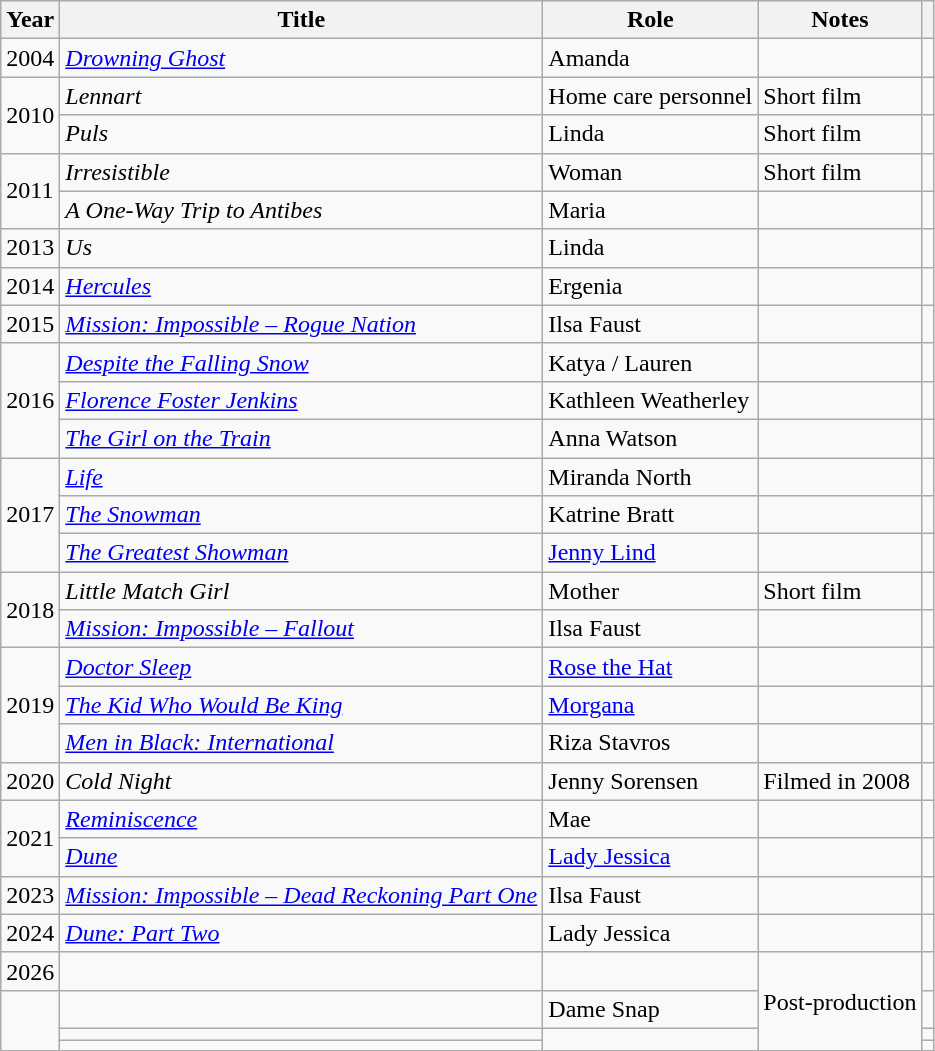<table class="wikitable sortable">
<tr>
<th>Year</th>
<th>Title</th>
<th>Role</th>
<th class="unsortable">Notes</th>
<th class="unsortable"></th>
</tr>
<tr>
<td>2004</td>
<td><em><a href='#'>Drowning Ghost</a></em></td>
<td>Amanda</td>
<td></td>
<td></td>
</tr>
<tr>
<td rowspan="2">2010</td>
<td><em>Lennart</em></td>
<td>Home care personnel</td>
<td>Short film</td>
<td></td>
</tr>
<tr>
<td><em>Puls</em></td>
<td>Linda</td>
<td>Short film</td>
<td></td>
</tr>
<tr>
<td rowspan="2">2011</td>
<td><em>Irresistible</em></td>
<td>Woman</td>
<td>Short film</td>
<td></td>
</tr>
<tr>
<td data-sort-value="One-way Trip to Antibes, A"><em>A One-Way Trip to Antibes</em></td>
<td>Maria</td>
<td></td>
<td></td>
</tr>
<tr>
<td>2013</td>
<td><em>Us</em></td>
<td>Linda</td>
<td></td>
<td></td>
</tr>
<tr>
<td>2014</td>
<td><em><a href='#'>Hercules</a></em></td>
<td>Ergenia</td>
<td></td>
<td></td>
</tr>
<tr>
<td>2015</td>
<td><em><a href='#'>Mission: Impossible – Rogue Nation</a></em></td>
<td>Ilsa Faust</td>
<td></td>
<td></td>
</tr>
<tr>
<td rowspan="3">2016</td>
<td><em><a href='#'>Despite the Falling Snow</a></em></td>
<td>Katya / Lauren</td>
<td></td>
<td></td>
</tr>
<tr>
<td><em><a href='#'>Florence Foster Jenkins</a></em></td>
<td>Kathleen Weatherley</td>
<td></td>
<td></td>
</tr>
<tr>
<td data-sort-value="Girl on the Train, The"><em><a href='#'>The Girl on the Train</a></em></td>
<td>Anna Watson</td>
<td></td>
<td></td>
</tr>
<tr>
<td rowspan="3">2017</td>
<td><em><a href='#'>Life</a></em></td>
<td>Miranda North</td>
<td></td>
<td></td>
</tr>
<tr>
<td data-sort-value="Snowman, The"><em><a href='#'>The Snowman</a></em></td>
<td>Katrine Bratt</td>
<td></td>
<td></td>
</tr>
<tr>
<td data-sort-value="Greatest Showman, The"><em><a href='#'>The Greatest Showman</a></em></td>
<td><a href='#'>Jenny Lind</a></td>
<td></td>
<td></td>
</tr>
<tr>
<td rowspan="2">2018</td>
<td><em>Little Match Girl</em></td>
<td>Mother</td>
<td>Short film</td>
<td></td>
</tr>
<tr>
<td><em><a href='#'>Mission: Impossible – Fallout</a></em></td>
<td>Ilsa Faust</td>
<td></td>
<td></td>
</tr>
<tr>
<td rowspan="3">2019</td>
<td><em><a href='#'>Doctor Sleep</a></em></td>
<td><a href='#'>Rose the Hat</a></td>
<td></td>
<td></td>
</tr>
<tr>
<td data-sort-value="Kid Who Would Be King, The"><em><a href='#'>The Kid Who Would Be King</a></em></td>
<td><a href='#'>Morgana</a></td>
<td></td>
<td></td>
</tr>
<tr>
<td><em><a href='#'>Men in Black: International</a></em></td>
<td>Riza Stavros</td>
<td></td>
<td></td>
</tr>
<tr>
<td>2020</td>
<td><em>Cold Night</em></td>
<td>Jenny Sorensen</td>
<td>Filmed in 2008</td>
<td></td>
</tr>
<tr>
<td rowspan="2">2021</td>
<td><em><a href='#'>Reminiscence</a></em></td>
<td>Mae</td>
<td></td>
<td></td>
</tr>
<tr>
<td><em><a href='#'>Dune</a></em></td>
<td><a href='#'>Lady Jessica</a></td>
<td></td>
<td></td>
</tr>
<tr>
<td>2023</td>
<td><em><a href='#'>Mission: Impossible – Dead Reckoning Part One</a></em></td>
<td>Ilsa Faust</td>
<td></td>
<td></td>
</tr>
<tr>
<td>2024</td>
<td><em><a href='#'>Dune: Part Two</a></em></td>
<td>Lady Jessica</td>
<td></td>
<td></td>
</tr>
<tr>
<td>2026</td>
<td></td>
<td></td>
<td rowspan="4">Post-production</td>
<td></td>
</tr>
<tr>
<td rowspan="3"></td>
<td></td>
<td>Dame Snap</td>
<td></td>
</tr>
<tr>
<td></td>
<td rowspan="2"></td>
<td></td>
</tr>
<tr>
<td></td>
<td></td>
</tr>
</table>
